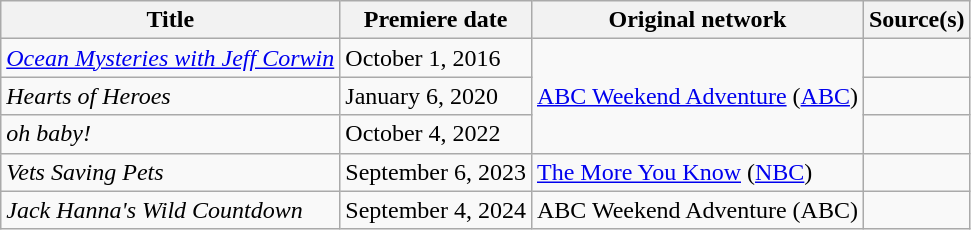<table class="wikitable sortable">
<tr>
<th>Title</th>
<th>Premiere date</th>
<th>Original network</th>
<th>Source(s)</th>
</tr>
<tr>
<td><em><a href='#'>Ocean Mysteries with Jeff Corwin</a></em></td>
<td>October 1, 2016</td>
<td rowspan=3><a href='#'>ABC Weekend Adventure</a> (<a href='#'>ABC</a>)</td>
<td></td>
</tr>
<tr>
<td><em>Hearts of Heroes</em></td>
<td>January 6, 2020</td>
<td></td>
</tr>
<tr>
<td><em>oh baby!</em></td>
<td>October 4, 2022</td>
<td></td>
</tr>
<tr>
<td><em>Vets Saving Pets</em></td>
<td>September 6, 2023</td>
<td><a href='#'>The More You Know</a> (<a href='#'>NBC</a>)</td>
<td></td>
</tr>
<tr>
<td><em>Jack Hanna's Wild Countdown</em></td>
<td>September 4, 2024</td>
<td>ABC Weekend Adventure (ABC)</td>
<td></td>
</tr>
</table>
